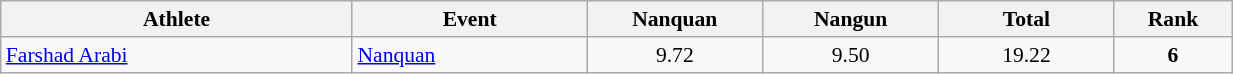<table class="wikitable" width="65%" style="text-align:center; font-size:90%">
<tr>
<th width="18%">Athlete</th>
<th width="12%">Event</th>
<th width="9%">Nanquan</th>
<th width="9%">Nangun</th>
<th width="9%">Total</th>
<th width="6%">Rank</th>
</tr>
<tr>
<td align="left"><a href='#'>Farshad Arabi</a></td>
<td align="left"><a href='#'>Nanquan</a></td>
<td>9.72</td>
<td>9.50</td>
<td>19.22</td>
<td><strong>6</strong></td>
</tr>
</table>
